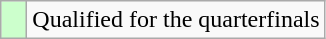<table class="wikitable">
<tr>
<td width=10px bgcolor="#ccffcc"></td>
<td>Qualified for the quarterfinals</td>
</tr>
</table>
